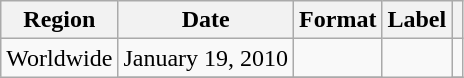<table class="wikitable plainrowheaders">
<tr>
<th scope="col">Region</th>
<th scope="col">Date</th>
<th scope="col">Format</th>
<th scope="col">Label</th>
<th scope="col"></th>
</tr>
<tr>
<td rowspan="2">Worldwide</td>
<td>January 19, 2010</td>
<td></td>
<td rowspan="2"></td>
<td></td>
</tr>
<tr>
</tr>
</table>
